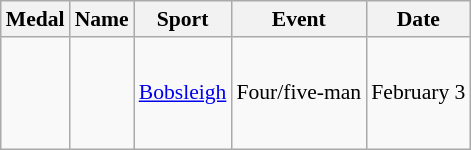<table class="wikitable sortable" style="font-size:90%">
<tr>
<th>Medal</th>
<th>Name</th>
<th>Sport</th>
<th>Event</th>
<th>Date</th>
</tr>
<tr>
<td></td>
<td> <br>  <br>  <br>  <br> </td>
<td><a href='#'>Bobsleigh</a></td>
<td>Four/five-man</td>
<td>February 3</td>
</tr>
</table>
